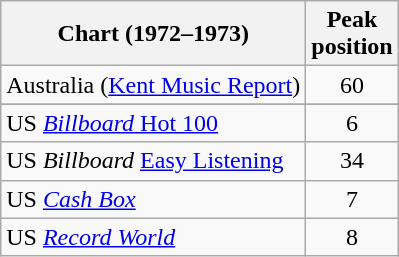<table class="wikitable sortable">
<tr>
<th>Chart (1972–1973)</th>
<th>Peak<br>position</th>
</tr>
<tr>
<td>Australia (<a href='#'>Kent Music Report</a>)</td>
<td align="center">60</td>
</tr>
<tr>
</tr>
<tr>
</tr>
<tr>
</tr>
<tr>
</tr>
<tr>
<td>US <a href='#'><em>Billboard</em> Hot 100</a></td>
<td align="center">6</td>
</tr>
<tr>
<td>US <em>Billboard</em> <a href='#'>Easy Listening</a></td>
<td align="center">34</td>
</tr>
<tr>
<td>US <em><a href='#'>Cash Box</a></em></td>
<td align="center">7</td>
</tr>
<tr>
<td>US <em><a href='#'>Record World</a></em></td>
<td align="center">8</td>
</tr>
</table>
